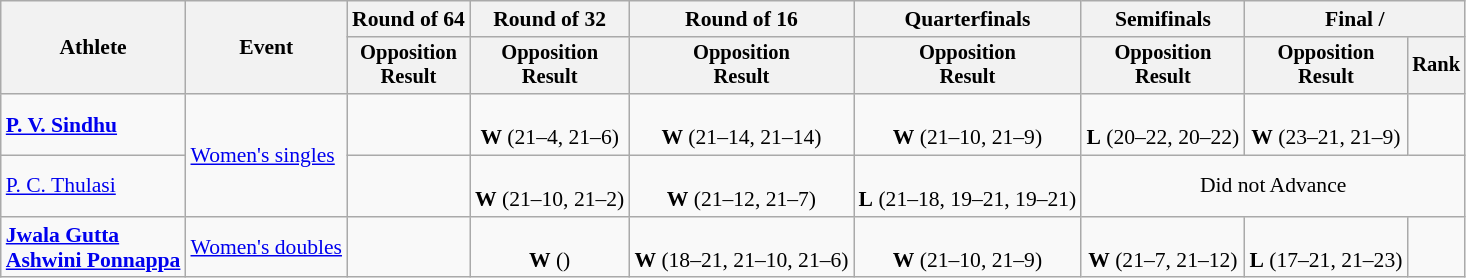<table class=wikitable style="text-align:center; font-size:90%">
<tr>
<th rowspan="2">Athlete</th>
<th rowspan=2>Event</th>
<th>Round of 64</th>
<th>Round of 32</th>
<th>Round of 16</th>
<th>Quarterfinals</th>
<th>Semifinals</th>
<th colspan=2>Final / </th>
</tr>
<tr style="font-size:95%">
<th>Opposition<br>Result</th>
<th>Opposition<br>Result</th>
<th>Opposition<br>Result</th>
<th>Opposition<br>Result</th>
<th>Opposition<br>Result</th>
<th>Opposition<br>Result</th>
<th>Rank</th>
</tr>
<tr>
<td align=left><strong><a href='#'>P. V. Sindhu</a></strong></td>
<td align=left rowspan="2"><a href='#'>Women's singles</a></td>
<td></td>
<td><br><strong>W</strong> (21–4, 21–6)</td>
<td><br><strong>W</strong> (21–14, 21–14)</td>
<td><br><strong>W</strong> (21–10, 21–9)</td>
<td><br><strong>L</strong> (20–22, 20–22)</td>
<td><br><strong>W</strong> (23–21, 21–9)</td>
<td></td>
</tr>
<tr>
<td align=left><a href='#'>P. C. Thulasi</a></td>
<td></td>
<td><br><strong>W</strong> (21–10, 21–2)</td>
<td><br><strong>W</strong> (21–12, 21–7)</td>
<td><br><strong>L</strong> (21–18, 19–21, 19–21)</td>
<td colspan="3">Did not Advance</td>
</tr>
<tr>
<td align=left><strong><a href='#'>Jwala Gutta</a><br><a href='#'>Ashwini Ponnappa</a></strong></td>
<td align=left><a href='#'>Women's doubles</a></td>
<td></td>
<td><br><strong>W</strong> ()</td>
<td><br><strong>W</strong> (18–21, 21–10, 21–6)</td>
<td><br><strong>W</strong> (21–10, 21–9)</td>
<td><br><strong>W</strong> (21–7, 21–12)</td>
<td><br><strong>L</strong> (17–21, 21–23)</td>
<td></td>
</tr>
</table>
